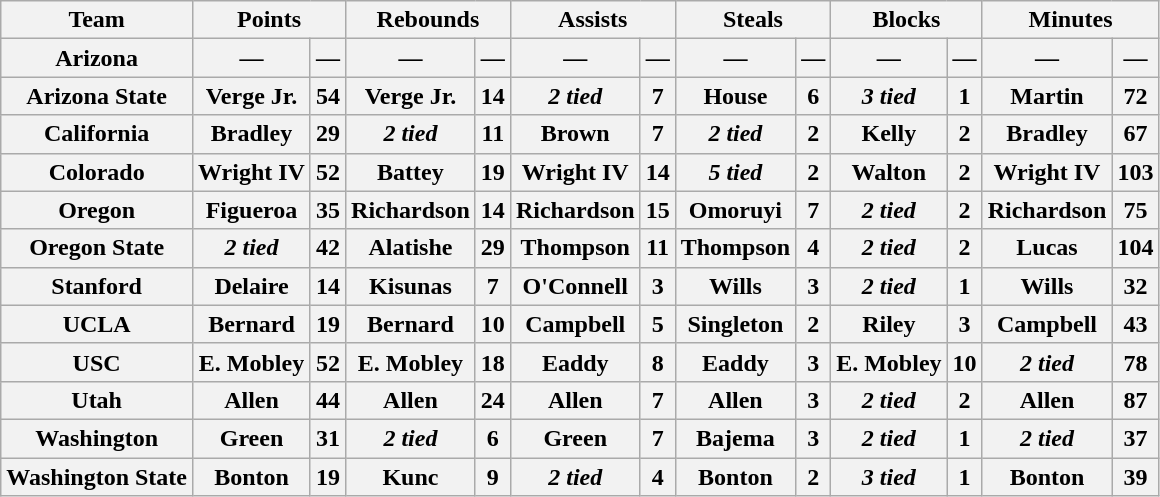<table class="wikitable" style="text-align:center">
<tr>
<th>Team</th>
<th colspan=2>Points</th>
<th colspan=2>Rebounds</th>
<th colspan=2>Assists</th>
<th colspan=2>Steals</th>
<th colspan=2>Blocks</th>
<th colspan=2>Minutes</th>
</tr>
<tr>
<th style=>Arizona</th>
<th>—</th>
<th>―</th>
<th>―</th>
<th>―</th>
<th>―</th>
<th>―</th>
<th>―</th>
<th>―</th>
<th>―</th>
<th>―</th>
<th>―</th>
<th>―</th>
</tr>
<tr>
<th style=>Arizona State</th>
<th>Verge Jr.</th>
<th>54</th>
<th>Verge Jr.</th>
<th>14</th>
<th><em>2 tied</em></th>
<th>7</th>
<th>House</th>
<th>6</th>
<th><em>3 tied</em></th>
<th>1</th>
<th>Martin</th>
<th>72</th>
</tr>
<tr>
<th style=>California</th>
<th>Bradley</th>
<th>29</th>
<th><em>2 tied</em></th>
<th>11</th>
<th>Brown</th>
<th>7</th>
<th><em>2 tied</em></th>
<th>2</th>
<th>Kelly</th>
<th>2</th>
<th>Bradley</th>
<th>67</th>
</tr>
<tr>
<th style=>Colorado</th>
<th>Wright IV</th>
<th>52</th>
<th>Battey</th>
<th>19</th>
<th>Wright IV</th>
<th>14</th>
<th><em>5 tied</em></th>
<th>2</th>
<th>Walton</th>
<th>2</th>
<th>Wright IV</th>
<th>103</th>
</tr>
<tr>
<th style=>Oregon</th>
<th>Figueroa</th>
<th>35</th>
<th>Richardson</th>
<th>14</th>
<th>Richardson</th>
<th>15</th>
<th>Omoruyi</th>
<th>7</th>
<th><em>2 tied</em></th>
<th>2</th>
<th>Richardson</th>
<th>75</th>
</tr>
<tr>
<th style=>Oregon State</th>
<th><em>2 tied</em></th>
<th>42</th>
<th>Alatishe</th>
<th>29</th>
<th>Thompson</th>
<th>11</th>
<th>Thompson</th>
<th>4</th>
<th><em>2 tied</em></th>
<th>2</th>
<th>Lucas</th>
<th>104</th>
</tr>
<tr>
<th style=>Stanford</th>
<th>Delaire</th>
<th>14</th>
<th>Kisunas</th>
<th>7</th>
<th>O'Connell</th>
<th>3</th>
<th>Wills</th>
<th>3</th>
<th><em>2 tied</em></th>
<th>1</th>
<th>Wills</th>
<th>32</th>
</tr>
<tr>
<th style=>UCLA</th>
<th>Bernard</th>
<th>19</th>
<th>Bernard</th>
<th>10</th>
<th>Campbell</th>
<th>5</th>
<th>Singleton</th>
<th>2</th>
<th>Riley</th>
<th>3</th>
<th>Campbell</th>
<th>43</th>
</tr>
<tr>
<th style=>USC</th>
<th>E. Mobley</th>
<th>52</th>
<th>E. Mobley</th>
<th>18</th>
<th>Eaddy</th>
<th>8</th>
<th>Eaddy</th>
<th>3</th>
<th>E. Mobley</th>
<th>10</th>
<th><em>2 tied</em></th>
<th>78</th>
</tr>
<tr>
<th style=>Utah</th>
<th>Allen</th>
<th>44</th>
<th>Allen</th>
<th>24</th>
<th>Allen</th>
<th>7</th>
<th>Allen</th>
<th>3</th>
<th><em>2 tied</em></th>
<th>2</th>
<th>Allen</th>
<th>87</th>
</tr>
<tr>
<th style=>Washington</th>
<th>Green</th>
<th>31</th>
<th><em>2 tied</em></th>
<th>6</th>
<th>Green</th>
<th>7</th>
<th>Bajema</th>
<th>3</th>
<th><em>2 tied</em></th>
<th>1</th>
<th><em>2 tied</em></th>
<th>37</th>
</tr>
<tr>
<th style=>Washington State</th>
<th>Bonton</th>
<th>19</th>
<th>Kunc</th>
<th>9</th>
<th><em>2 tied</em></th>
<th>4</th>
<th>Bonton</th>
<th>2</th>
<th><em>3 tied</em></th>
<th>1</th>
<th>Bonton</th>
<th>39</th>
</tr>
</table>
